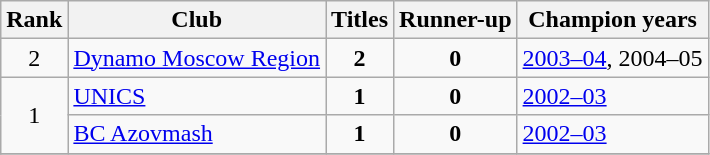<table class="wikitable sortable">
<tr>
<th>Rank</th>
<th>Club</th>
<th>Titles</th>
<th>Runner-up</th>
<th>Champion years</th>
</tr>
<tr>
<td align=center>2</td>
<td> <a href='#'>Dynamo Moscow Region</a></td>
<td align=center><strong>2</strong></td>
<td align=center><strong>0</strong></td>
<td><a href='#'>2003–04</a>, 2004–05</td>
</tr>
<tr>
<td align=center rowspan=2>1</td>
<td> <a href='#'>UNICS</a></td>
<td align=center><strong>1</strong></td>
<td align=center><strong>0</strong></td>
<td><a href='#'>2002–03</a></td>
</tr>
<tr>
<td> <a href='#'>BC Azovmash</a></td>
<td align=center><strong>1</strong></td>
<td align=center><strong>0</strong></td>
<td><a href='#'>2002–03</a></td>
</tr>
<tr>
</tr>
</table>
